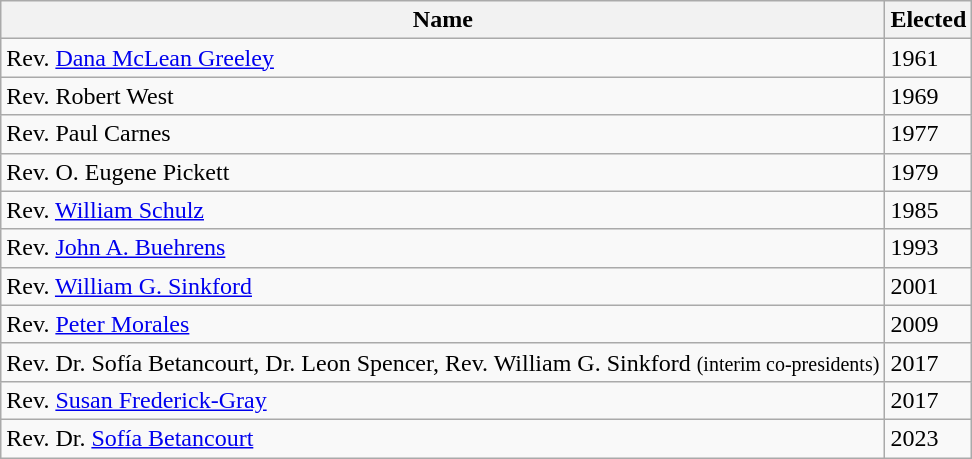<table class="wikitable">
<tr>
<th>Name</th>
<th>Elected</th>
</tr>
<tr>
<td>Rev. <a href='#'>Dana McLean Greeley</a></td>
<td>1961</td>
</tr>
<tr>
<td>Rev. Robert West</td>
<td>1969</td>
</tr>
<tr>
<td>Rev. Paul Carnes</td>
<td>1977</td>
</tr>
<tr>
<td>Rev. O. Eugene Pickett</td>
<td>1979</td>
</tr>
<tr>
<td>Rev. <a href='#'>William Schulz</a></td>
<td>1985</td>
</tr>
<tr>
<td>Rev. <a href='#'>John A. Buehrens</a></td>
<td>1993</td>
</tr>
<tr>
<td>Rev. <a href='#'>William G. Sinkford</a></td>
<td>2001</td>
</tr>
<tr>
<td>Rev. <a href='#'>Peter Morales</a></td>
<td>2009</td>
</tr>
<tr>
<td>Rev. Dr. Sofía Betancourt, Dr. Leon Spencer, Rev. William G. Sinkford <small>(interim co-presidents)</small></td>
<td>2017</td>
</tr>
<tr>
<td>Rev. <a href='#'>Susan Frederick-Gray</a></td>
<td>2017</td>
</tr>
<tr>
<td>Rev. Dr. <a href='#'>Sofía Betancourt</a></td>
<td>2023</td>
</tr>
</table>
